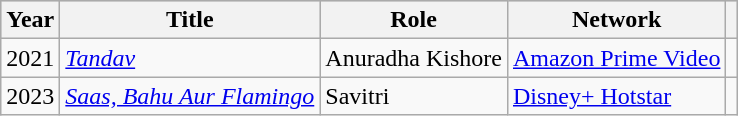<table class="wikitable plainrowheaders sortable">
<tr style="background:#ccc; text-align=center;">
<th scope="col">Year</th>
<th scope="col">Title</th>
<th scope="col">Role</th>
<th scope="col">Network</th>
<th scope="col" class="unsortable"></th>
</tr>
<tr>
<td>2021</td>
<td><em><a href='#'>Tandav</a></em></td>
<td>Anuradha Kishore</td>
<td><a href='#'>Amazon Prime Video</a></td>
<td style="text-align:center;"></td>
</tr>
<tr>
<td>2023</td>
<td><em><a href='#'>Saas, Bahu Aur Flamingo</a></em></td>
<td>Savitri</td>
<td><a href='#'>Disney+ Hotstar</a></td>
<td style="text-align:center;"></td>
</tr>
</table>
